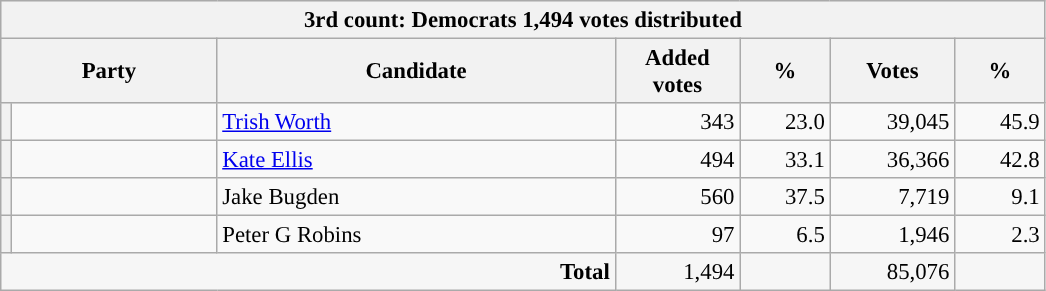<table class="wikitable" style="font-size: 95%;">
<tr style="background:#e9e9e9;">
<th colspan=7>3rd count: Democrats 1,494 votes distributed</th>
</tr>
<tr style="background:#e9e9e9;">
<th colspan=2 style="width: 130px">Party</th>
<th style="width: 17em">Candidate</th>
<th style="width: 5em">Added votes</th>
<th style="width: 3.5em">%</th>
<th style="width: 5em">Votes</th>
<th style="width: 3.5em">%</th>
</tr>
<tr class="vcard">
<th></th>
<td class="org" style="width: 130px"></td>
<td class="fn"><a href='#'>Trish Worth</a></td>
<td style="text-align: right; margin-right: 0.5em">343</td>
<td style="text-align: right; margin-right: 0.5em">23.0</td>
<td style="text-align: right; margin-right: 0.5em">39,045</td>
<td style="text-align: right; margin-right: 0.5em">45.9</td>
</tr>
<tr class="vcard">
<th></th>
<td class="org" style="width: 130px"></td>
<td class="fn"><a href='#'>Kate Ellis</a></td>
<td style="text-align: right; margin-right: 0.5em">494</td>
<td style="text-align: right; margin-right: 0.5em">33.1</td>
<td style="text-align: right; margin-right: 0.5em">36,366</td>
<td style="text-align: right; margin-right: 0.5em">42.8</td>
</tr>
<tr class="vcard">
<th></th>
<td class="org" style="width: 130px"></td>
<td class="fn">Jake Bugden</td>
<td style="text-align: right; margin-right: 0.5em">560</td>
<td style="text-align: right; margin-right: 0.5em">37.5</td>
<td style="text-align: right; margin-right: 0.5em">7,719</td>
<td style="text-align: right; margin-right: 0.5em">9.1</td>
</tr>
<tr class="vcard">
<th></th>
<td class="org" style="width: 130px"></td>
<td class="fn">Peter G Robins</td>
<td style="text-align: right; margin-right: 0.5em">97</td>
<td style="text-align: right; margin-right: 0.5em">6.5</td>
<td style="text-align: right; margin-right: 0.5em">1,946</td>
<td style="text-align: right; margin-right: 0.5em">2.3</td>
</tr>
<tr style="background:#f6f6f6; text-align:right;">
<td colspan="3" style="margin-right: 0.5em"><strong>Total</strong></td>
<td style="margin-right: 0.5em">1,494</td>
<td style="margin-right: 0.5em"></td>
<td style="margin-right: 0.5em">85,076</td>
<td style="margin-right: 0.5em"></td>
</tr>
</table>
